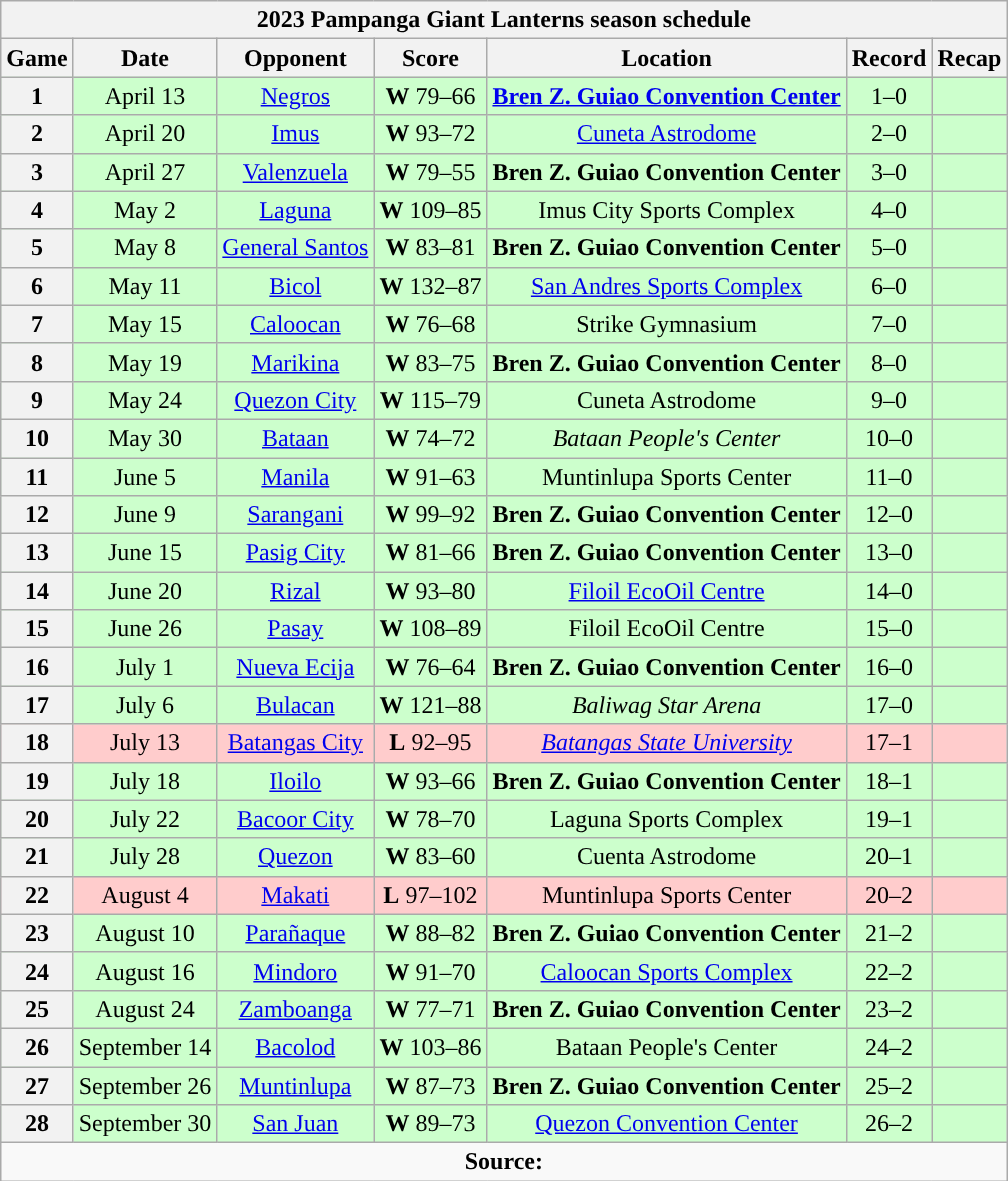<table class="wikitable" style="text-align:center">
<tr>
<th colspan=7>2023 Pampanga Giant Lanterns season schedule</th>
</tr>
<tr>
<th>Game</th>
<th>Date</th>
<th>Opponent</th>
<th>Score</th>
<th>Location</th>
<th>Record</th>
<th>Recap<br></th>
</tr>
<tr style="background:#cfc">
<th>1</th>
<td>April 13</td>
<td><a href='#'>Negros</a></td>
<td><strong>W</strong> 79–66</td>
<td><strong><a href='#'>Bren Z. Guiao Convention Center</a></strong></td>
<td>1–0</td>
<td></td>
</tr>
<tr style="background:#cfc">
<th>2</th>
<td>April 20</td>
<td><a href='#'>Imus</a></td>
<td><strong>W</strong> 93–72</td>
<td><a href='#'>Cuneta Astrodome</a></td>
<td>2–0</td>
<td></td>
</tr>
<tr style="background:#cfc">
<th>3</th>
<td>April 27</td>
<td><a href='#'>Valenzuela</a></td>
<td><strong>W</strong> 79–55</td>
<td><strong>Bren Z. Guiao Convention Center</strong></td>
<td>3–0</td>
<td></td>
</tr>
<tr style="background:#cfc">
<th>4</th>
<td>May 2</td>
<td><a href='#'>Laguna</a></td>
<td><strong>W</strong> 109–85</td>
<td>Imus City Sports Complex</td>
<td>4–0</td>
<td></td>
</tr>
<tr style="background:#cfc">
<th>5</th>
<td>May 8</td>
<td><a href='#'>General Santos</a></td>
<td><strong>W</strong> 83–81</td>
<td><strong>Bren Z. Guiao Convention Center</strong></td>
<td>5–0</td>
<td></td>
</tr>
<tr style="background:#cfc">
<th>6</th>
<td>May 11</td>
<td><a href='#'>Bicol</a></td>
<td><strong>W</strong> 132–87</td>
<td><a href='#'>San Andres Sports Complex</a></td>
<td>6–0</td>
<td></td>
</tr>
<tr style="background:#cfc">
<th>7</th>
<td>May 15</td>
<td><a href='#'>Caloocan</a></td>
<td><strong>W</strong> 76–68</td>
<td>Strike Gymnasium</td>
<td>7–0</td>
<td></td>
</tr>
<tr style="background:#cfc">
<th>8</th>
<td>May 19</td>
<td><a href='#'>Marikina</a></td>
<td><strong>W</strong> 83–75</td>
<td><strong>Bren Z. Guiao Convention Center</strong></td>
<td>8–0</td>
<td></td>
</tr>
<tr style="background:#cfc">
<th>9</th>
<td>May 24</td>
<td><a href='#'>Quezon City</a></td>
<td><strong>W</strong> 115–79</td>
<td>Cuneta Astrodome</td>
<td>9–0</td>
<td></td>
</tr>
<tr style="background:#cfc">
<th>10</th>
<td>May 30</td>
<td><a href='#'>Bataan</a></td>
<td><strong>W</strong>  74–72</td>
<td><em>Bataan People's Center</em></td>
<td>10–0</td>
<td><br></td>
</tr>
<tr style="background:#cfc">
<th>11</th>
<td>June 5</td>
<td><a href='#'>Manila</a></td>
<td><strong>W</strong>  91–63</td>
<td>Muntinlupa Sports Center</td>
<td>11–0</td>
<td></td>
</tr>
<tr style="background:#cfc">
<th>12</th>
<td>June 9</td>
<td><a href='#'>Sarangani</a></td>
<td><strong>W</strong>  99–92</td>
<td><strong>Bren Z. Guiao Convention Center</strong></td>
<td>12–0</td>
<td></td>
</tr>
<tr style="background:#cfc">
<th>13</th>
<td>June 15</td>
<td><a href='#'>Pasig City</a></td>
<td><strong>W</strong>  81–66</td>
<td><strong>Bren Z. Guiao Convention Center</strong></td>
<td>13–0</td>
<td></td>
</tr>
<tr style="background:#cfc">
<th>14</th>
<td>June 20</td>
<td><a href='#'>Rizal</a></td>
<td><strong>W</strong>  93–80</td>
<td><a href='#'>Filoil EcoOil Centre</a></td>
<td>14–0</td>
<td></td>
</tr>
<tr style="background:#cfc">
<th>15</th>
<td>June 26</td>
<td><a href='#'>Pasay</a></td>
<td><strong>W</strong>  108–89</td>
<td>Filoil EcoOil Centre</td>
<td>15–0</td>
<td></td>
</tr>
<tr style="background:#cfc">
<th>16</th>
<td>July 1</td>
<td><a href='#'>Nueva Ecija</a></td>
<td><strong>W</strong>  76–64</td>
<td><strong>Bren Z. Guiao Convention Center</strong></td>
<td>16–0</td>
<td></td>
</tr>
<tr style="background:#cfc">
<th>17</th>
<td>July 6</td>
<td><a href='#'>Bulacan</a></td>
<td><strong>W</strong>  121–88</td>
<td><em>Baliwag Star Arena</em></td>
<td>17–0</td>
<td></td>
</tr>
<tr style="background:#fcc">
<th>18</th>
<td>July 13</td>
<td><a href='#'>Batangas City</a></td>
<td><strong>L</strong>  92–95</td>
<td><em><a href='#'>Batangas State University</a></em></td>
<td>17–1</td>
<td></td>
</tr>
<tr style="background:#cfc">
<th>19</th>
<td>July 18</td>
<td><a href='#'>Iloilo</a></td>
<td><strong>W</strong>  93–66</td>
<td><strong>Bren Z. Guiao Convention Center</strong></td>
<td>18–1</td>
<td></td>
</tr>
<tr style="background:#cfc">
<th>20</th>
<td>July 22</td>
<td><a href='#'>Bacoor City</a></td>
<td><strong>W</strong>  78–70</td>
<td>Laguna Sports Complex</td>
<td>19–1</td>
<td></td>
</tr>
<tr style="background:#cfc">
<th>21</th>
<td>July 28</td>
<td><a href='#'>Quezon</a></td>
<td><strong>W</strong>  83–60</td>
<td>Cuenta Astrodome</td>
<td>20–1</td>
<td><br></td>
</tr>
<tr style="background:#fcc">
<th>22</th>
<td>August 4</td>
<td><a href='#'>Makati</a></td>
<td><strong>L</strong>  97–102</td>
<td>Muntinlupa Sports Center</td>
<td>20–2</td>
<td></td>
</tr>
<tr style="background:#cfc">
<th>23</th>
<td>August 10</td>
<td><a href='#'>Parañaque</a></td>
<td><strong>W</strong>  88–82</td>
<td><strong>Bren Z. Guiao Convention Center</strong></td>
<td>21–2</td>
<td></td>
</tr>
<tr style="background:#cfc">
<th>24</th>
<td>August 16</td>
<td><a href='#'>Mindoro</a></td>
<td><strong>W</strong>  91–70</td>
<td><a href='#'>Caloocan Sports Complex</a></td>
<td>22–2</td>
<td></td>
</tr>
<tr style="background:#cfc">
<th>25</th>
<td>August 24</td>
<td><a href='#'>Zamboanga</a></td>
<td><strong>W</strong>  77–71</td>
<td><strong>Bren Z. Guiao Convention Center</strong></td>
<td>23–2</td>
<td></td>
</tr>
<tr style="background:#cfc">
<th>26</th>
<td>September 14</td>
<td><a href='#'>Bacolod</a></td>
<td><strong>W</strong>  103–86</td>
<td>Bataan People's Center</td>
<td>24–2</td>
<td></td>
</tr>
<tr style="background:#cfc">
<th>27</th>
<td>September 26</td>
<td><a href='#'>Muntinlupa</a></td>
<td><strong>W</strong>  87–73</td>
<td><strong>Bren Z. Guiao Convention Center</strong></td>
<td>25–2</td>
<td></td>
</tr>
<tr style="background:#cfc">
<th>28</th>
<td>September 30</td>
<td><a href='#'>San Juan</a></td>
<td><strong>W</strong>  89–73</td>
<td><a href='#'>Quezon Convention Center</a></td>
<td>26–2</td>
<td></td>
</tr>
<tr>
<td colspan=7 align=center><strong>Source: </strong></td>
</tr>
</table>
